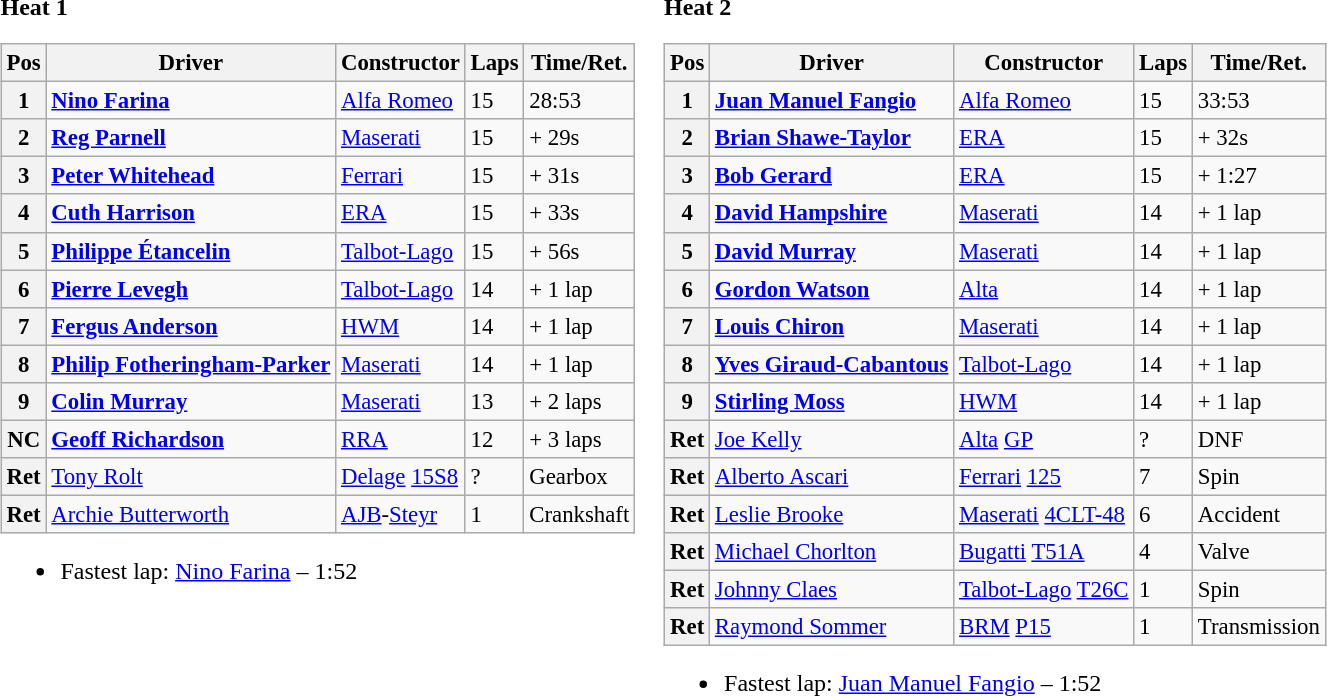<table>
<tr>
<td valign="top"><strong>Heat 1</strong><br><table class="wikitable" style="font-size: 95%;">
<tr>
<th>Pos</th>
<th>Driver</th>
<th>Constructor</th>
<th>Laps</th>
<th>Time/Ret.</th>
</tr>
<tr>
<th>1</th>
<td> <strong><a href='#'>Nino Farina</a></strong></td>
<td><a href='#'>Alfa Romeo</a></td>
<td>15</td>
<td>28:53</td>
</tr>
<tr>
<th>2</th>
<td> <strong><a href='#'>Reg Parnell</a></strong></td>
<td><a href='#'>Maserati</a></td>
<td>15</td>
<td>+ 29s</td>
</tr>
<tr>
<th>3</th>
<td> <strong><a href='#'>Peter Whitehead</a></strong></td>
<td><a href='#'>Ferrari</a></td>
<td>15</td>
<td>+ 31s</td>
</tr>
<tr>
<th>4</th>
<td> <strong><a href='#'>Cuth Harrison</a></strong></td>
<td><a href='#'>ERA</a></td>
<td>15</td>
<td>+ 33s</td>
</tr>
<tr>
<th>5</th>
<td> <strong><a href='#'>Philippe Étancelin</a></strong></td>
<td><a href='#'>Talbot-Lago</a></td>
<td>15</td>
<td>+ 56s</td>
</tr>
<tr>
<th>6</th>
<td> <strong><a href='#'>Pierre Levegh</a></strong></td>
<td><a href='#'>Talbot-Lago</a></td>
<td>14</td>
<td>+ 1 lap</td>
</tr>
<tr>
<th>7</th>
<td> <strong><a href='#'>Fergus Anderson</a></strong></td>
<td><a href='#'>HWM</a></td>
<td>14</td>
<td>+ 1 lap</td>
</tr>
<tr>
<th>8</th>
<td> <strong><a href='#'>Philip Fotheringham-Parker</a></strong></td>
<td><a href='#'>Maserati</a></td>
<td>14</td>
<td>+ 1 lap</td>
</tr>
<tr>
<th>9</th>
<td> <strong><a href='#'>Colin Murray</a></strong></td>
<td><a href='#'>Maserati</a></td>
<td>13</td>
<td>+ 2 laps</td>
</tr>
<tr>
<th>NC</th>
<td> <strong><a href='#'>Geoff Richardson</a></strong></td>
<td><a href='#'>RRA</a></td>
<td>12</td>
<td>+ 3 laps</td>
</tr>
<tr>
<th>Ret</th>
<td> <a href='#'>Tony Rolt</a></td>
<td><a href='#'>Delage</a> <a href='#'>15S8</a></td>
<td>?</td>
<td>Gearbox</td>
</tr>
<tr>
<th>Ret</th>
<td> <a href='#'>Archie Butterworth</a></td>
<td><a href='#'>AJB</a>-<a href='#'>Steyr</a></td>
<td>1</td>
<td>Crankshaft</td>
</tr>
</table>
<ul><li>Fastest lap: <a href='#'>Nino Farina</a> – 1:52</li></ul></td>
<td valign="top"><strong>Heat 2</strong><br><table class="wikitable" style="font-size: 95%;">
<tr>
<th>Pos</th>
<th>Driver</th>
<th>Constructor</th>
<th>Laps</th>
<th>Time/Ret.</th>
</tr>
<tr>
<th>1</th>
<td> <strong><a href='#'>Juan Manuel Fangio</a></strong></td>
<td><a href='#'>Alfa Romeo</a></td>
<td>15</td>
<td>33:53</td>
</tr>
<tr>
<th>2</th>
<td> <strong><a href='#'>Brian Shawe-Taylor</a></strong></td>
<td><a href='#'>ERA</a></td>
<td>15</td>
<td>+ 32s</td>
</tr>
<tr>
<th>3</th>
<td> <strong><a href='#'>Bob Gerard</a></strong></td>
<td><a href='#'>ERA</a></td>
<td>15</td>
<td>+ 1:27</td>
</tr>
<tr>
<th>4</th>
<td> <strong><a href='#'>David Hampshire</a></strong></td>
<td><a href='#'>Maserati</a></td>
<td>14</td>
<td>+ 1 lap</td>
</tr>
<tr>
<th>5</th>
<td> <strong><a href='#'>David Murray</a></strong></td>
<td><a href='#'>Maserati</a></td>
<td>14</td>
<td>+ 1 lap</td>
</tr>
<tr>
<th>6</th>
<td> <strong><a href='#'>Gordon Watson</a></strong></td>
<td><a href='#'>Alta</a></td>
<td>14</td>
<td>+ 1 lap</td>
</tr>
<tr>
<th>7</th>
<td> <strong><a href='#'>Louis Chiron</a></strong></td>
<td><a href='#'>Maserati</a></td>
<td>14</td>
<td>+ 1 lap</td>
</tr>
<tr>
<th>8</th>
<td> <strong><a href='#'>Yves Giraud-Cabantous</a></strong></td>
<td><a href='#'>Talbot-Lago</a></td>
<td>14</td>
<td>+ 1 lap</td>
</tr>
<tr>
<th>9</th>
<td> <strong><a href='#'>Stirling Moss</a></strong></td>
<td><a href='#'>HWM</a></td>
<td>14</td>
<td>+ 1 lap</td>
</tr>
<tr>
<th>Ret</th>
<td> <a href='#'>Joe Kelly</a></td>
<td><a href='#'>Alta</a> <a href='#'>GP</a></td>
<td>?</td>
<td>DNF</td>
</tr>
<tr>
<th>Ret</th>
<td> <a href='#'>Alberto Ascari</a></td>
<td><a href='#'>Ferrari</a> <a href='#'>125</a></td>
<td>7</td>
<td>Spin</td>
</tr>
<tr>
<th>Ret</th>
<td> <a href='#'>Leslie Brooke</a></td>
<td><a href='#'>Maserati</a> <a href='#'>4CLT-48</a></td>
<td>6</td>
<td>Accident</td>
</tr>
<tr>
<th>Ret</th>
<td> <a href='#'>Michael Chorlton</a></td>
<td><a href='#'>Bugatti</a> <a href='#'>T51A</a></td>
<td>4</td>
<td>Valve</td>
</tr>
<tr>
<th>Ret</th>
<td> <a href='#'>Johnny Claes</a></td>
<td><a href='#'>Talbot-Lago</a> <a href='#'>T26C</a></td>
<td>1</td>
<td>Spin</td>
</tr>
<tr>
<th>Ret</th>
<td> <a href='#'>Raymond Sommer</a></td>
<td><a href='#'>BRM</a> <a href='#'>P15</a></td>
<td>1</td>
<td>Transmission</td>
</tr>
</table>
<ul><li>Fastest lap: <a href='#'>Juan Manuel Fangio</a> – 1:52</li></ul></td>
</tr>
</table>
